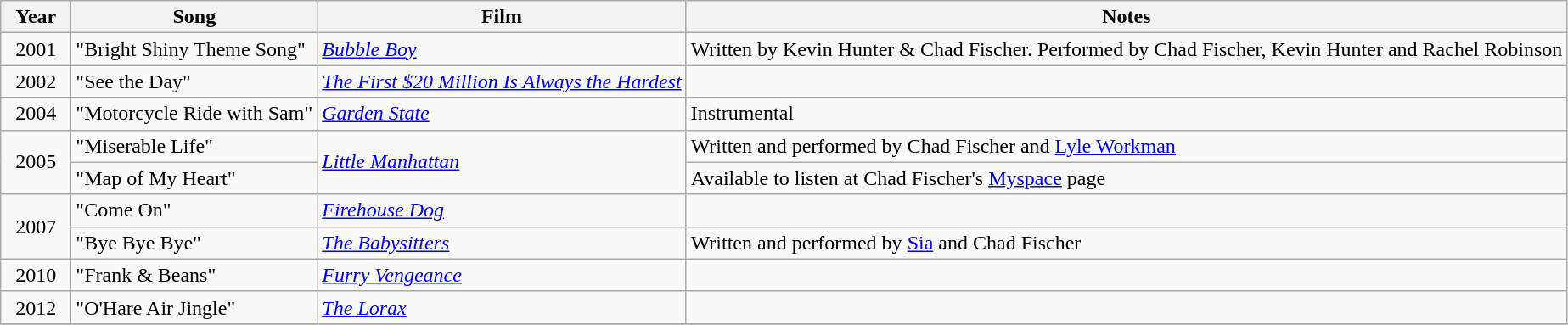<table class="wikitable sortable" style=text-align:center;>
<tr>
<th style="width:3em">Year</th>
<th>Song</th>
<th>Film</th>
<th>Notes</th>
</tr>
<tr>
<td>2001</td>
<td align="left">"Bright Shiny Theme Song"</td>
<td style="text-align:left;"><em><a href='#'>Bubble Boy</a></em></td>
<td style="text-align:left;">Written by Kevin Hunter & Chad Fischer. Performed by Chad Fischer, Kevin Hunter and Rachel Robinson</td>
</tr>
<tr>
<td>2002</td>
<td align="left">"See the Day"</td>
<td style="text-align:left;"><em><a href='#'>The First $20 Million Is Always the Hardest</a></em></td>
<td></td>
</tr>
<tr>
<td>2004</td>
<td align="left">"Motorcycle Ride with Sam"</td>
<td style="text-align:left;"><em><a href='#'>Garden State</a></em></td>
<td style="text-align:left;">Instrumental</td>
</tr>
<tr>
<td rowspan="2">2005</td>
<td align="left">"Miserable Life"</td>
<td style="text-align:left;" rowspan="2"><em><a href='#'>Little Manhattan</a></em></td>
<td style="text-align:left;">Written and performed by Chad Fischer and <a href='#'>Lyle Workman</a></td>
</tr>
<tr>
<td align="left">"Map of My Heart"</td>
<td style="text-align:left;">Available to listen at Chad Fischer's <a href='#'>Myspace</a> page</td>
</tr>
<tr>
<td rowspan="2">2007</td>
<td align="left">"Come On"</td>
<td style="text-align:left;"><em><a href='#'>Firehouse Dog</a></em></td>
<td></td>
</tr>
<tr>
<td align="left">"Bye Bye Bye"</td>
<td style="text-align:left;"><em><a href='#'>The Babysitters</a></em></td>
<td style="text-align:left;">Written and performed by <a href='#'>Sia</a> and Chad Fischer</td>
</tr>
<tr>
<td rowspan="1">2010</td>
<td align="left">"Frank & Beans"</td>
<td style="text-align:left;"><em><a href='#'>Furry Vengeance</a></em></td>
<td></td>
</tr>
<tr>
<td rowspan="1">2012</td>
<td align="left">"O'Hare Air Jingle"</td>
<td style="text-align:left;"><em><a href='#'>The Lorax</a></em></td>
<td></td>
</tr>
<tr>
</tr>
</table>
